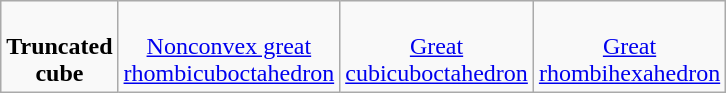<table class="wikitable" width="400" style="vertical-align:top;text-align:center">
<tr>
<td><br><strong>Truncated cube</strong></td>
<td><br><a href='#'>Nonconvex great rhombicuboctahedron</a></td>
<td><br><a href='#'>Great cubicuboctahedron</a></td>
<td><br><a href='#'>Great rhombihexahedron</a></td>
</tr>
</table>
